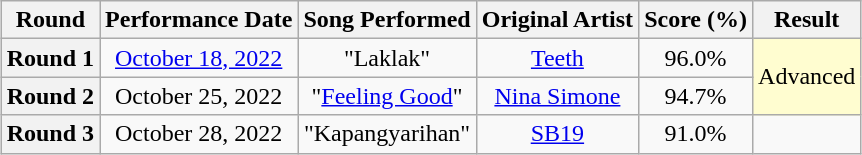<table class="wikitable sortable" style="margin:1em auto; text-align:center;">
<tr>
<th>Round</th>
<th>Performance Date</th>
<th>Song Performed</th>
<th>Original Artist</th>
<th>Score (%)</th>
<th>Result</th>
</tr>
<tr>
<th>Round 1</th>
<td><a href='#'>October 18, 2022</a></td>
<td>"Laklak"</td>
<td><a href='#'>Teeth</a></td>
<td>96.0%</td>
<td rowspan="2"  style="background-color:#FFFDD0;">Advanced</td>
</tr>
<tr>
<th>Round 2</th>
<td>October 25, 2022</td>
<td>"<a href='#'>Feeling Good</a>"</td>
<td><a href='#'>Nina Simone</a></td>
<td>94.7%</td>
</tr>
<tr>
<th>Round 3</th>
<td>October 28, 2022</td>
<td>"Kapangyarihan"</td>
<td><a href='#'>SB19</a></td>
<td>91.0%</td>
<td></td>
</tr>
</table>
